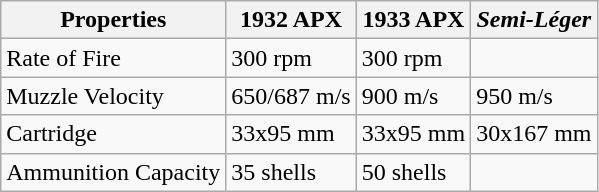<table class="wikitable">
<tr>
<th>Properties</th>
<th>1932 APX</th>
<th>1933 APX</th>
<th><em>Semi-Léger</em></th>
</tr>
<tr>
<td>Rate of Fire</td>
<td>300 rpm</td>
<td>300 rpm</td>
<td></td>
</tr>
<tr>
<td>Muzzle Velocity</td>
<td>650/687 m/s</td>
<td>900 m/s</td>
<td>950 m/s</td>
</tr>
<tr>
<td>Cartridge</td>
<td>33x95 mm</td>
<td>33x95 mm</td>
<td>30x167 mm</td>
</tr>
<tr>
<td>Ammunition Capacity</td>
<td>35 shells</td>
<td>50 shells</td>
<td></td>
</tr>
</table>
